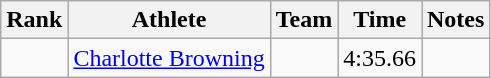<table class="wikitable sortable">
<tr>
<th>Rank</th>
<th>Athlete</th>
<th>Team</th>
<th>Time</th>
<th>Notes</th>
</tr>
<tr>
<td align=center></td>
<td><a href='#'>Charlotte Browning</a></td>
<td></td>
<td>4:35.66</td>
<td></td>
</tr>
</table>
